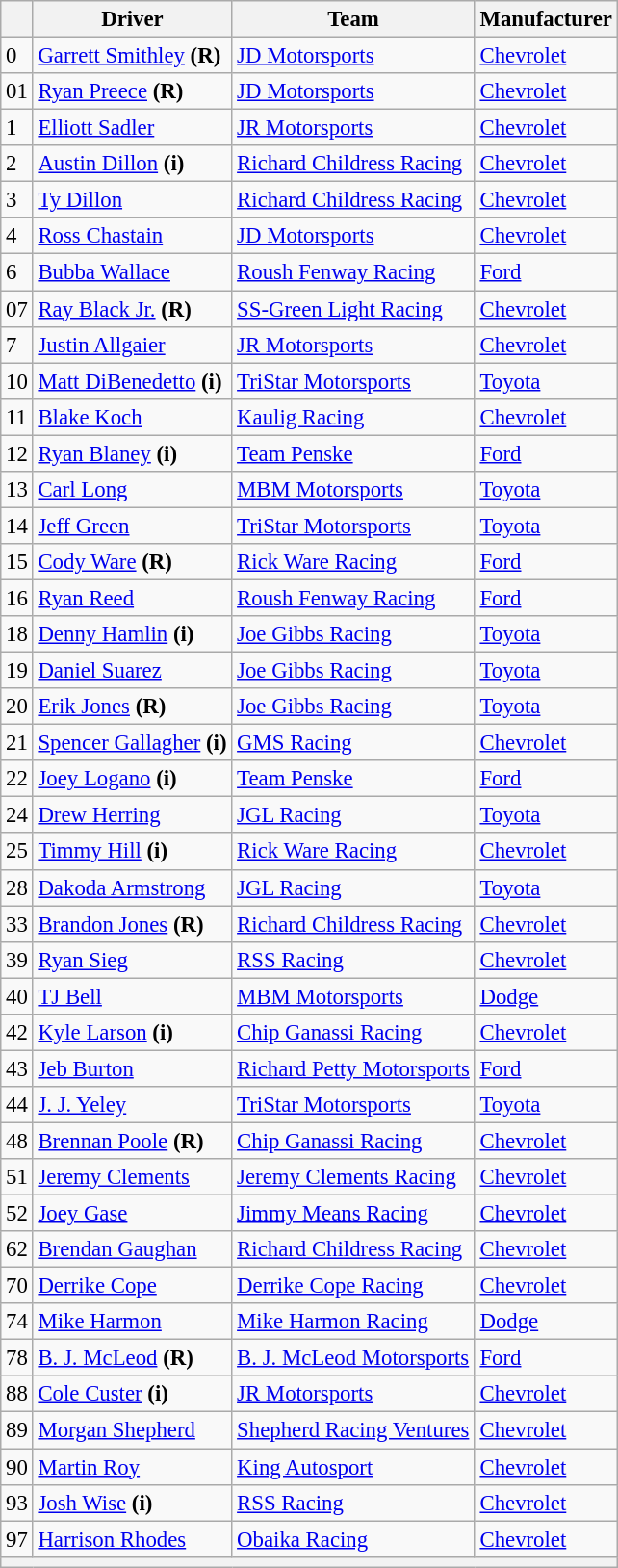<table class="wikitable" style="font-size:95%">
<tr>
<th></th>
<th>Driver</th>
<th>Team</th>
<th>Manufacturer</th>
</tr>
<tr>
<td>0</td>
<td><a href='#'>Garrett Smithley</a> <strong>(R)</strong></td>
<td><a href='#'>JD Motorsports</a></td>
<td><a href='#'>Chevrolet</a></td>
</tr>
<tr>
<td>01</td>
<td><a href='#'>Ryan Preece</a> <strong>(R)</strong></td>
<td><a href='#'>JD Motorsports</a></td>
<td><a href='#'>Chevrolet</a></td>
</tr>
<tr>
<td>1</td>
<td><a href='#'>Elliott Sadler</a></td>
<td><a href='#'>JR Motorsports</a></td>
<td><a href='#'>Chevrolet</a></td>
</tr>
<tr>
<td>2</td>
<td><a href='#'>Austin Dillon</a> <strong>(i)</strong></td>
<td><a href='#'>Richard Childress Racing</a></td>
<td><a href='#'>Chevrolet</a></td>
</tr>
<tr>
<td>3</td>
<td><a href='#'>Ty Dillon</a></td>
<td><a href='#'>Richard Childress Racing</a></td>
<td><a href='#'>Chevrolet</a></td>
</tr>
<tr>
<td>4</td>
<td><a href='#'>Ross Chastain</a></td>
<td><a href='#'>JD Motorsports</a></td>
<td><a href='#'>Chevrolet</a></td>
</tr>
<tr>
<td>6</td>
<td><a href='#'>Bubba Wallace</a></td>
<td><a href='#'>Roush Fenway Racing</a></td>
<td><a href='#'>Ford</a></td>
</tr>
<tr>
<td>07</td>
<td><a href='#'>Ray Black Jr.</a> <strong>(R)</strong></td>
<td><a href='#'>SS-Green Light Racing</a></td>
<td><a href='#'>Chevrolet</a></td>
</tr>
<tr>
<td>7</td>
<td><a href='#'>Justin Allgaier</a></td>
<td><a href='#'>JR Motorsports</a></td>
<td><a href='#'>Chevrolet</a></td>
</tr>
<tr>
<td>10</td>
<td><a href='#'>Matt DiBenedetto</a> <strong>(i)</strong></td>
<td><a href='#'>TriStar Motorsports</a></td>
<td><a href='#'>Toyota</a></td>
</tr>
<tr>
<td>11</td>
<td><a href='#'>Blake Koch</a></td>
<td><a href='#'>Kaulig Racing</a></td>
<td><a href='#'>Chevrolet</a></td>
</tr>
<tr>
<td>12</td>
<td><a href='#'>Ryan Blaney</a> <strong>(i)</strong></td>
<td><a href='#'>Team Penske</a></td>
<td><a href='#'>Ford</a></td>
</tr>
<tr>
<td>13</td>
<td><a href='#'>Carl Long</a></td>
<td><a href='#'>MBM Motorsports</a></td>
<td><a href='#'>Toyota</a></td>
</tr>
<tr>
<td>14</td>
<td><a href='#'>Jeff Green</a></td>
<td><a href='#'>TriStar Motorsports</a></td>
<td><a href='#'>Toyota</a></td>
</tr>
<tr>
<td>15</td>
<td><a href='#'>Cody Ware</a> <strong>(R)</strong></td>
<td><a href='#'>Rick Ware Racing</a></td>
<td><a href='#'>Ford</a></td>
</tr>
<tr>
<td>16</td>
<td><a href='#'>Ryan Reed</a></td>
<td><a href='#'>Roush Fenway Racing</a></td>
<td><a href='#'>Ford</a></td>
</tr>
<tr>
<td>18</td>
<td><a href='#'>Denny Hamlin</a> <strong>(i)</strong></td>
<td><a href='#'>Joe Gibbs Racing</a></td>
<td><a href='#'>Toyota</a></td>
</tr>
<tr>
<td>19</td>
<td><a href='#'>Daniel Suarez</a></td>
<td><a href='#'>Joe Gibbs Racing</a></td>
<td><a href='#'>Toyota</a></td>
</tr>
<tr>
<td>20</td>
<td><a href='#'>Erik Jones</a> <strong>(R)</strong></td>
<td><a href='#'>Joe Gibbs Racing</a></td>
<td><a href='#'>Toyota</a></td>
</tr>
<tr>
<td>21</td>
<td><a href='#'>Spencer Gallagher</a> <strong>(i)</strong></td>
<td><a href='#'>GMS Racing</a></td>
<td><a href='#'>Chevrolet</a></td>
</tr>
<tr>
<td>22</td>
<td><a href='#'>Joey Logano</a> <strong>(i)</strong></td>
<td><a href='#'>Team Penske</a></td>
<td><a href='#'>Ford</a></td>
</tr>
<tr>
<td>24</td>
<td><a href='#'>Drew Herring</a></td>
<td><a href='#'>JGL Racing</a></td>
<td><a href='#'>Toyota</a></td>
</tr>
<tr>
<td>25</td>
<td><a href='#'>Timmy Hill</a> <strong>(i)</strong></td>
<td><a href='#'>Rick Ware Racing</a></td>
<td><a href='#'>Chevrolet</a></td>
</tr>
<tr>
<td>28</td>
<td><a href='#'>Dakoda Armstrong</a></td>
<td><a href='#'>JGL Racing</a></td>
<td><a href='#'>Toyota</a></td>
</tr>
<tr>
<td>33</td>
<td><a href='#'>Brandon Jones</a> <strong>(R)</strong></td>
<td><a href='#'>Richard Childress Racing</a></td>
<td><a href='#'>Chevrolet</a></td>
</tr>
<tr>
<td>39</td>
<td><a href='#'>Ryan Sieg</a></td>
<td><a href='#'>RSS Racing</a></td>
<td><a href='#'>Chevrolet</a></td>
</tr>
<tr>
<td>40</td>
<td><a href='#'>TJ Bell</a></td>
<td><a href='#'>MBM Motorsports</a></td>
<td><a href='#'>Dodge</a></td>
</tr>
<tr>
<td>42</td>
<td><a href='#'>Kyle Larson</a> <strong>(i)</strong></td>
<td><a href='#'>Chip Ganassi Racing</a></td>
<td><a href='#'>Chevrolet</a></td>
</tr>
<tr>
<td>43</td>
<td><a href='#'>Jeb Burton</a></td>
<td><a href='#'>Richard Petty Motorsports</a></td>
<td><a href='#'>Ford</a></td>
</tr>
<tr>
<td>44</td>
<td><a href='#'>J. J. Yeley</a></td>
<td><a href='#'>TriStar Motorsports</a></td>
<td><a href='#'>Toyota</a></td>
</tr>
<tr>
<td>48</td>
<td><a href='#'>Brennan Poole</a> <strong>(R)</strong></td>
<td><a href='#'>Chip Ganassi Racing</a></td>
<td><a href='#'>Chevrolet</a></td>
</tr>
<tr>
<td>51</td>
<td><a href='#'>Jeremy Clements</a></td>
<td><a href='#'>Jeremy Clements Racing</a></td>
<td><a href='#'>Chevrolet</a></td>
</tr>
<tr>
<td>52</td>
<td><a href='#'>Joey Gase</a></td>
<td><a href='#'>Jimmy Means Racing</a></td>
<td><a href='#'>Chevrolet</a></td>
</tr>
<tr>
<td>62</td>
<td><a href='#'>Brendan Gaughan</a></td>
<td><a href='#'>Richard Childress Racing</a></td>
<td><a href='#'>Chevrolet</a></td>
</tr>
<tr>
<td>70</td>
<td><a href='#'>Derrike Cope</a></td>
<td><a href='#'>Derrike Cope Racing</a></td>
<td><a href='#'>Chevrolet</a></td>
</tr>
<tr>
<td>74</td>
<td><a href='#'>Mike Harmon</a></td>
<td><a href='#'>Mike Harmon Racing</a></td>
<td><a href='#'>Dodge</a></td>
</tr>
<tr>
<td>78</td>
<td><a href='#'>B. J. McLeod</a> <strong>(R)</strong></td>
<td><a href='#'>B. J. McLeod Motorsports</a></td>
<td><a href='#'>Ford</a></td>
</tr>
<tr>
<td>88</td>
<td><a href='#'>Cole Custer</a> <strong>(i)</strong></td>
<td><a href='#'>JR Motorsports</a></td>
<td><a href='#'>Chevrolet</a></td>
</tr>
<tr>
<td>89</td>
<td><a href='#'>Morgan Shepherd</a></td>
<td><a href='#'>Shepherd Racing Ventures</a></td>
<td><a href='#'>Chevrolet</a></td>
</tr>
<tr>
<td>90</td>
<td><a href='#'>Martin Roy</a></td>
<td><a href='#'>King Autosport</a></td>
<td><a href='#'>Chevrolet</a></td>
</tr>
<tr>
<td>93</td>
<td><a href='#'>Josh Wise</a> <strong>(i)</strong></td>
<td><a href='#'>RSS Racing</a></td>
<td><a href='#'>Chevrolet</a></td>
</tr>
<tr>
<td>97</td>
<td><a href='#'>Harrison Rhodes</a></td>
<td><a href='#'>Obaika Racing</a></td>
<td><a href='#'>Chevrolet</a></td>
</tr>
<tr>
<th colspan="4"></th>
</tr>
</table>
